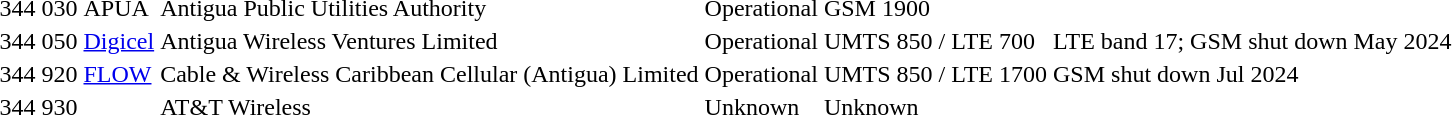<table>
<tr>
<td>344</td>
<td>030</td>
<td>APUA</td>
<td>Antigua Public Utilities Authority</td>
<td>Operational</td>
<td>GSM 1900</td>
<td></td>
</tr>
<tr>
<td>344</td>
<td>050</td>
<td><a href='#'>Digicel</a></td>
<td>Antigua Wireless Ventures Limited</td>
<td>Operational</td>
<td>UMTS 850 / LTE 700</td>
<td>LTE band 17; GSM shut down May 2024</td>
</tr>
<tr>
<td>344</td>
<td>920</td>
<td><a href='#'>FLOW</a></td>
<td>Cable & Wireless Caribbean Cellular (Antigua) Limited</td>
<td>Operational</td>
<td>UMTS 850 / LTE 1700</td>
<td> GSM shut down Jul 2024</td>
</tr>
<tr>
<td>344</td>
<td>930</td>
<td></td>
<td>AT&T Wireless</td>
<td>Unknown</td>
<td>Unknown</td>
<td></td>
</tr>
</table>
